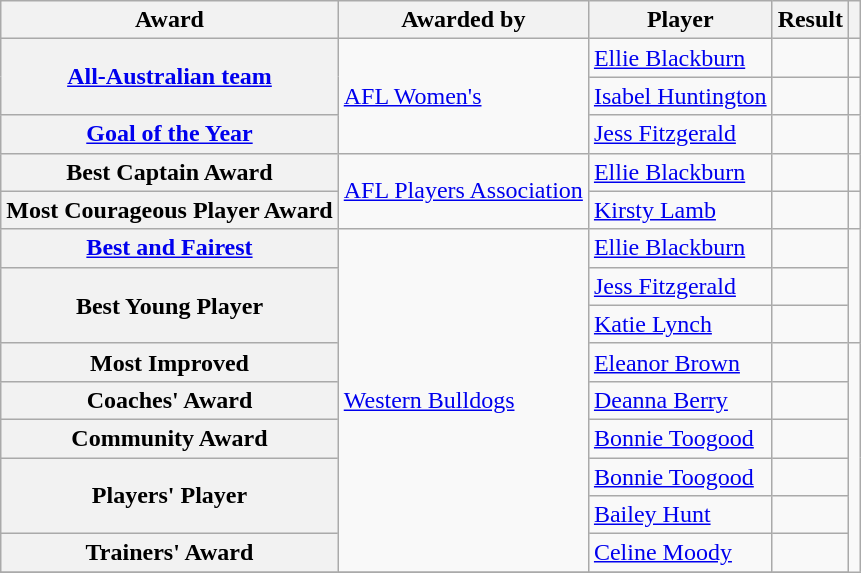<table class="wikitable plainrowheaders sortable">
<tr>
<th scope="col">Award</th>
<th scope="col">Awarded by</th>
<th scope="col">Player</th>
<th scope="col">Result</th>
<th class="unsortable"></th>
</tr>
<tr>
<th scope="row"rowspan =2><a href='#'>All-Australian team</a></th>
<td rowspan =3><a href='#'>AFL Women's</a></td>
<td><a href='#'>Ellie Blackburn</a></td>
<td></td>
<td></td>
</tr>
<tr>
<td><a href='#'>Isabel Huntington</a></td>
<td></td>
<td></td>
</tr>
<tr>
<th scope="row"><a href='#'>Goal of the Year</a></th>
<td><a href='#'>Jess Fitzgerald</a></td>
<td></td>
<td></td>
</tr>
<tr>
<th scope="row">Best Captain Award</th>
<td rowspan =2><a href='#'>AFL Players Association</a></td>
<td><a href='#'>Ellie Blackburn</a></td>
<td></td>
<td></td>
</tr>
<tr>
<th scope="row">Most Courageous Player Award</th>
<td><a href='#'>Kirsty Lamb</a></td>
<td></td>
<td></td>
</tr>
<tr>
<th scope="row"><a href='#'>Best and Fairest</a></th>
<td rowspan=9><a href='#'>Western Bulldogs</a></td>
<td><a href='#'>Ellie Blackburn</a></td>
<td></td>
<td rowspan=3></td>
</tr>
<tr>
<th scope="row"rowspan=2>Best Young Player</th>
<td><a href='#'>Jess Fitzgerald</a></td>
<td></td>
</tr>
<tr>
<td><a href='#'>Katie Lynch</a></td>
<td></td>
</tr>
<tr>
<th scope="row">Most Improved</th>
<td><a href='#'>Eleanor Brown</a></td>
<td></td>
</tr>
<tr>
<th scope="row">Coaches' Award</th>
<td><a href='#'>Deanna Berry</a></td>
<td></td>
</tr>
<tr>
<th scope="row">Community Award</th>
<td><a href='#'>Bonnie Toogood</a></td>
<td></td>
</tr>
<tr>
<th scope="row"rowspan=2>Players' Player</th>
<td><a href='#'>Bonnie Toogood</a></td>
<td></td>
</tr>
<tr>
<td><a href='#'>Bailey Hunt</a></td>
<td></td>
</tr>
<tr>
<th scope="row">Trainers' Award</th>
<td><a href='#'>Celine Moody</a></td>
<td></td>
</tr>
<tr>
</tr>
</table>
